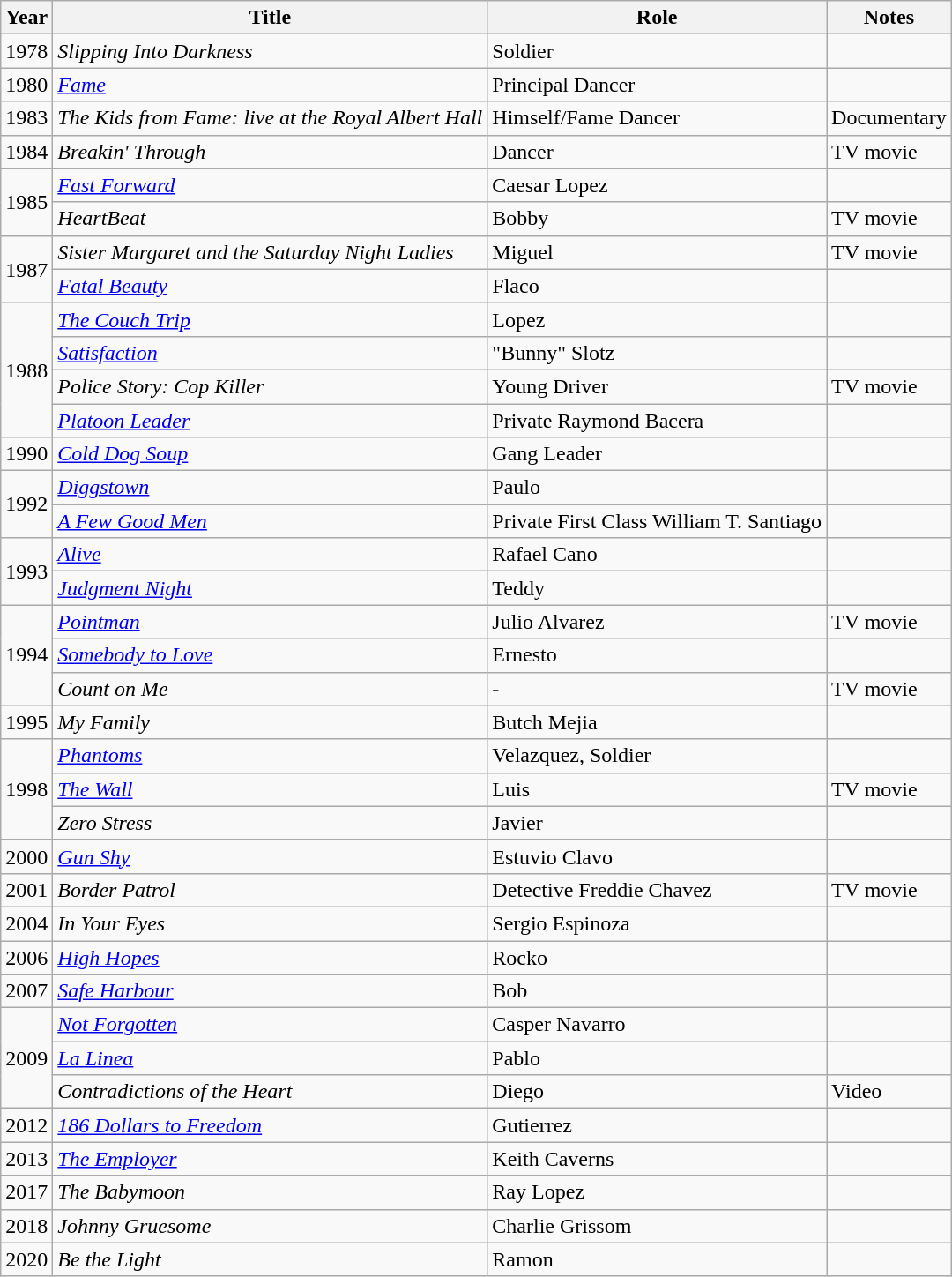<table class="wikitable sortable">
<tr>
<th>Year</th>
<th>Title</th>
<th>Role</th>
<th>Notes </th>
</tr>
<tr>
<td>1978</td>
<td><em>Slipping Into Darkness</em></td>
<td>Soldier</td>
<td></td>
</tr>
<tr>
<td>1980</td>
<td><em><a href='#'>Fame</a></em></td>
<td>Principal Dancer</td>
<td></td>
</tr>
<tr>
<td>1983</td>
<td><em>The Kids from Fame: live at the Royal Albert Hall</em></td>
<td>Himself/Fame Dancer</td>
<td>Documentary</td>
</tr>
<tr>
<td>1984</td>
<td><em>Breakin' Through</em></td>
<td>Dancer</td>
<td>TV movie</td>
</tr>
<tr>
<td rowspan=2>1985</td>
<td><em><a href='#'>Fast Forward</a></em></td>
<td>Caesar Lopez</td>
<td></td>
</tr>
<tr>
<td><em>HeartBeat</em></td>
<td>Bobby</td>
<td>TV movie</td>
</tr>
<tr>
<td rowspan=2>1987</td>
<td><em>Sister Margaret and the Saturday Night Ladies</em></td>
<td>Miguel</td>
<td>TV movie</td>
</tr>
<tr>
<td><em><a href='#'>Fatal Beauty</a></em></td>
<td>Flaco</td>
<td></td>
</tr>
<tr>
<td rowspan=4>1988</td>
<td><em><a href='#'>The Couch Trip</a></em></td>
<td>Lopez</td>
<td></td>
</tr>
<tr>
<td><em><a href='#'>Satisfaction</a></em></td>
<td>"Bunny" Slotz</td>
<td></td>
</tr>
<tr>
<td><em>Police Story: Cop Killer</em></td>
<td>Young Driver</td>
<td>TV movie</td>
</tr>
<tr>
<td><em><a href='#'>Platoon Leader</a></em></td>
<td>Private Raymond Bacera</td>
<td></td>
</tr>
<tr>
<td>1990</td>
<td><em><a href='#'>Cold Dog Soup</a></em></td>
<td>Gang Leader</td>
<td></td>
</tr>
<tr>
<td rowspan=2>1992</td>
<td><em><a href='#'>Diggstown</a></em></td>
<td>Paulo</td>
<td></td>
</tr>
<tr>
<td><em><a href='#'>A Few Good Men</a></em></td>
<td>Private First Class William T. Santiago</td>
<td></td>
</tr>
<tr>
<td rowspan=2>1993</td>
<td><em><a href='#'>Alive</a></em></td>
<td>Rafael Cano</td>
<td></td>
</tr>
<tr>
<td><em><a href='#'>Judgment Night</a></em></td>
<td>Teddy</td>
<td></td>
</tr>
<tr>
<td rowspan=3>1994</td>
<td><em><a href='#'>Pointman</a></em></td>
<td>Julio Alvarez</td>
<td>TV movie</td>
</tr>
<tr>
<td><em><a href='#'>Somebody to Love</a></em></td>
<td>Ernesto</td>
<td></td>
</tr>
<tr>
<td><em>Count on Me</em></td>
<td>-</td>
<td>TV movie</td>
</tr>
<tr>
<td>1995</td>
<td><em>My Family</em></td>
<td>Butch Mejia</td>
<td></td>
</tr>
<tr>
<td rowspan=3>1998</td>
<td><em><a href='#'>Phantoms</a></em></td>
<td>Velazquez, Soldier</td>
<td></td>
</tr>
<tr>
<td><em><a href='#'>The Wall</a></em></td>
<td>Luis</td>
<td>TV movie</td>
</tr>
<tr>
<td><em>Zero Stress</em></td>
<td>Javier</td>
<td></td>
</tr>
<tr>
<td>2000</td>
<td><em><a href='#'>Gun Shy</a></em></td>
<td>Estuvio Clavo</td>
<td></td>
</tr>
<tr>
<td>2001</td>
<td><em>Border Patrol</em></td>
<td>Detective Freddie Chavez</td>
<td>TV movie</td>
</tr>
<tr>
<td>2004</td>
<td><em>In Your Eyes</em></td>
<td>Sergio Espinoza</td>
<td></td>
</tr>
<tr>
<td>2006</td>
<td><em><a href='#'>High Hopes</a></em></td>
<td>Rocko</td>
<td></td>
</tr>
<tr>
<td>2007</td>
<td><em><a href='#'>Safe Harbour</a></em></td>
<td>Bob</td>
<td></td>
</tr>
<tr>
<td rowspan=3>2009</td>
<td><em><a href='#'>Not Forgotten</a></em></td>
<td>Casper Navarro</td>
<td></td>
</tr>
<tr>
<td><em><a href='#'>La Linea</a></em></td>
<td>Pablo</td>
<td></td>
</tr>
<tr>
<td><em>Contradictions of the Heart</em></td>
<td>Diego</td>
<td>Video</td>
</tr>
<tr>
<td>2012</td>
<td><em><a href='#'>186 Dollars to Freedom</a></em></td>
<td>Gutierrez</td>
<td></td>
</tr>
<tr>
<td>2013</td>
<td><em><a href='#'>The Employer</a></em></td>
<td>Keith Caverns</td>
<td></td>
</tr>
<tr>
<td>2017</td>
<td><em>The Babymoon</em></td>
<td>Ray Lopez</td>
<td></td>
</tr>
<tr>
<td>2018</td>
<td><em>Johnny Gruesome</em></td>
<td>Charlie Grissom</td>
<td></td>
</tr>
<tr>
<td>2020</td>
<td><em>Be the Light</em></td>
<td>Ramon</td>
<td></td>
</tr>
</table>
